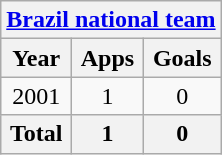<table class="wikitable" style="text-align:center">
<tr>
<th colspan=3><a href='#'>Brazil national team</a></th>
</tr>
<tr>
<th>Year</th>
<th>Apps</th>
<th>Goals</th>
</tr>
<tr>
<td>2001</td>
<td>1</td>
<td>0</td>
</tr>
<tr>
<th>Total</th>
<th>1</th>
<th>0</th>
</tr>
</table>
